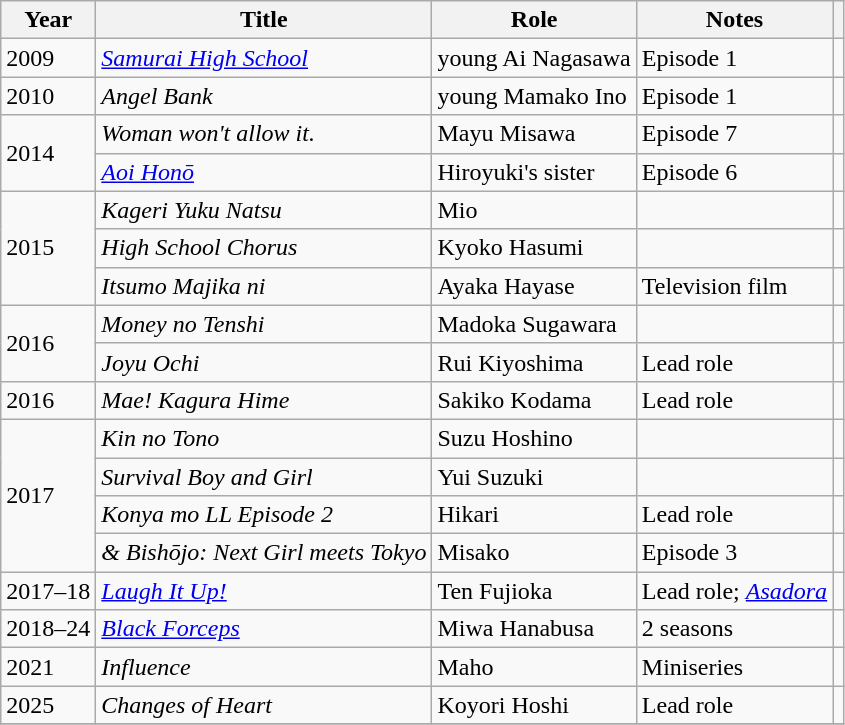<table class="wikitable plainrowheaders sortable">
<tr>
<th>Year</th>
<th>Title</th>
<th>Role</th>
<th class="unsortable">Notes</th>
<th class="unsortable"></th>
</tr>
<tr>
<td>2009</td>
<td><em><a href='#'>Samurai High School</a></em></td>
<td>young Ai Nagasawa</td>
<td>Episode 1</td>
<td></td>
</tr>
<tr>
<td>2010</td>
<td><em>Angel Bank</em></td>
<td>young Mamako Ino</td>
<td>Episode 1</td>
<td></td>
</tr>
<tr>
<td rowspan="2">2014</td>
<td><em>Woman won't allow it.</em></td>
<td>Mayu Misawa</td>
<td>Episode 7</td>
<td></td>
</tr>
<tr>
<td><em><a href='#'>Aoi Honō</a></em></td>
<td>Hiroyuki's sister</td>
<td>Episode 6</td>
<td></td>
</tr>
<tr>
<td rowspan="3">2015</td>
<td><em>Kageri Yuku Natsu</em></td>
<td>Mio</td>
<td></td>
<td></td>
</tr>
<tr>
<td><em>High School Chorus</em></td>
<td>Kyoko Hasumi</td>
<td></td>
<td></td>
</tr>
<tr>
<td><em>Itsumo Majika ni</em></td>
<td>Ayaka Hayase</td>
<td>Television film</td>
<td></td>
</tr>
<tr>
<td rowspan="2">2016</td>
<td><em>Money no Tenshi</em></td>
<td>Madoka Sugawara</td>
<td></td>
<td></td>
</tr>
<tr>
<td><em>Joyu Ochi</em></td>
<td>Rui Kiyoshima</td>
<td>Lead role</td>
<td></td>
</tr>
<tr>
<td>2016</td>
<td><em>Mae! Kagura Hime</em></td>
<td>Sakiko Kodama</td>
<td>Lead role</td>
<td></td>
</tr>
<tr>
<td rowspan="4">2017</td>
<td><em>Kin no Tono</em></td>
<td>Suzu Hoshino</td>
<td></td>
<td></td>
</tr>
<tr>
<td><em>Survival Boy and Girl</em></td>
<td>Yui Suzuki</td>
<td></td>
<td></td>
</tr>
<tr>
<td><em>Konya mo LL Episode 2</em></td>
<td>Hikari</td>
<td>Lead role</td>
<td></td>
</tr>
<tr>
<td><em>& Bishōjo: Next Girl meets Tokyo</em></td>
<td>Misako</td>
<td>Episode 3</td>
<td></td>
</tr>
<tr>
<td>2017–18</td>
<td><em><a href='#'>Laugh It Up!</a></em></td>
<td>Ten Fujioka</td>
<td>Lead role; <em><a href='#'>Asadora</a></em></td>
<td></td>
</tr>
<tr>
<td>2018–24</td>
<td><em><a href='#'>Black Forceps</a></em></td>
<td>Miwa Hanabusa</td>
<td>2 seasons</td>
<td></td>
</tr>
<tr>
<td>2021</td>
<td><em>Influence</em></td>
<td>Maho</td>
<td>Miniseries</td>
<td></td>
</tr>
<tr>
<td>2025</td>
<td><em>Changes of Heart</em></td>
<td>Koyori Hoshi</td>
<td>Lead role</td>
<td></td>
</tr>
<tr>
</tr>
</table>
